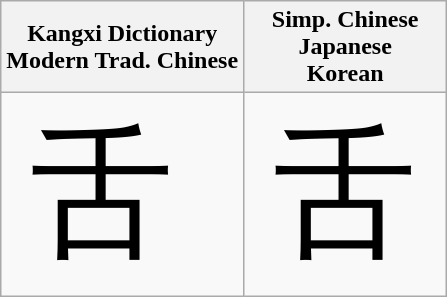<table class="wikitable">
<tr>
<th>Kangxi Dictionary<br>Modern Trad. Chinese</th>
<th>Simp. Chinese<br>Japanese<br>Korean</th>
</tr>
<tr style="font-size:6em;font-family:serif;line-height:100%;">
<td lang="zh-tw">舌</td>
<td lang="zh-cn">舌</td>
</tr>
</table>
